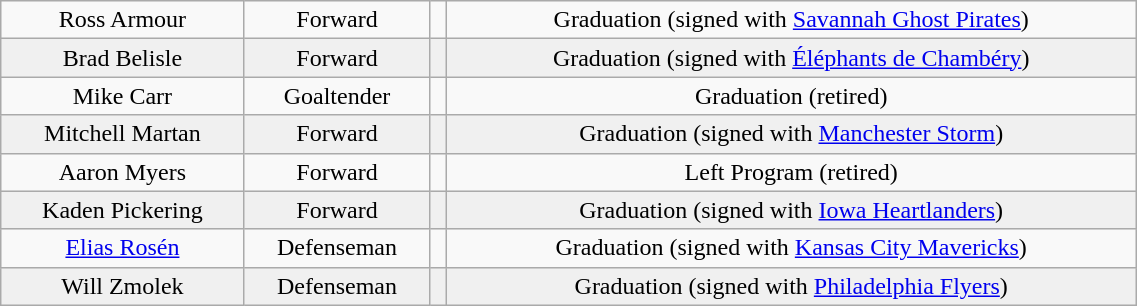<table class="wikitable" width="60%">
<tr align="center" bgcolor="">
<td>Ross Armour</td>
<td>Forward</td>
<td></td>
<td>Graduation (signed with <a href='#'>Savannah Ghost Pirates</a>)</td>
</tr>
<tr align="center" bgcolor="f0f0f0">
<td>Brad Belisle</td>
<td>Forward</td>
<td></td>
<td>Graduation (signed with <a href='#'>Éléphants de Chambéry</a>)</td>
</tr>
<tr align="center" bgcolor="">
<td>Mike Carr</td>
<td>Goaltender</td>
<td></td>
<td>Graduation (retired)</td>
</tr>
<tr align="center" bgcolor="f0f0f0">
<td>Mitchell Martan</td>
<td>Forward</td>
<td></td>
<td>Graduation (signed with <a href='#'>Manchester Storm</a>)</td>
</tr>
<tr align="center" bgcolor="">
<td>Aaron Myers</td>
<td>Forward</td>
<td></td>
<td>Left Program (retired)</td>
</tr>
<tr align="center" bgcolor="f0f0f0">
<td>Kaden Pickering</td>
<td>Forward</td>
<td></td>
<td>Graduation (signed with <a href='#'>Iowa Heartlanders</a>)</td>
</tr>
<tr align="center" bgcolor="">
<td><a href='#'>Elias Rosén</a></td>
<td>Defenseman</td>
<td></td>
<td>Graduation (signed with <a href='#'>Kansas City Mavericks</a>)</td>
</tr>
<tr align="center" bgcolor="f0f0f0">
<td>Will Zmolek</td>
<td>Defenseman</td>
<td></td>
<td>Graduation (signed with <a href='#'>Philadelphia Flyers</a>)</td>
</tr>
</table>
